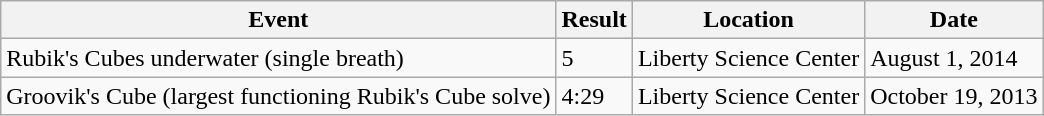<table class="wikitable">
<tr>
<th>Event</th>
<th>Result</th>
<th>Location</th>
<th>Date</th>
</tr>
<tr>
<td>Rubik's Cubes underwater (single breath)</td>
<td>5</td>
<td>Liberty Science Center</td>
<td>August 1, 2014</td>
</tr>
<tr>
<td>Groovik's Cube (largest functioning Rubik's Cube solve)</td>
<td>4:29</td>
<td>Liberty Science Center</td>
<td>October 19, 2013</td>
</tr>
</table>
